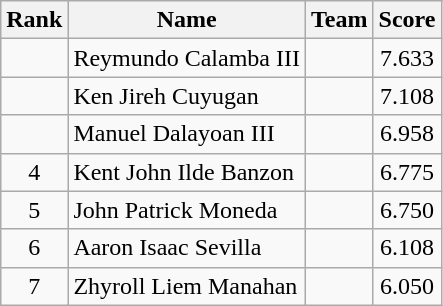<table class="wikitable" style="text-align:center">
<tr>
<th>Rank</th>
<th>Name</th>
<th>Team</th>
<th>Score</th>
</tr>
<tr>
<td></td>
<td align="left">Reymundo Calamba III</td>
<td align="left"></td>
<td>7.633</td>
</tr>
<tr>
<td></td>
<td align="left">Ken Jireh Cuyugan</td>
<td align="left"></td>
<td>7.108</td>
</tr>
<tr>
<td></td>
<td align="left">Manuel Dalayoan III</td>
<td align="left"></td>
<td>6.958</td>
</tr>
<tr>
<td>4</td>
<td align="left">Kent John Ilde Banzon</td>
<td align="left"></td>
<td>6.775</td>
</tr>
<tr>
<td>5</td>
<td align="left">John Patrick Moneda</td>
<td align="left"></td>
<td>6.750</td>
</tr>
<tr>
<td>6</td>
<td align="left">Aaron Isaac Sevilla</td>
<td align="left"></td>
<td>6.108</td>
</tr>
<tr>
<td>7</td>
<td align="left">Zhyroll Liem Manahan</td>
<td align="left"></td>
<td>6.050</td>
</tr>
</table>
